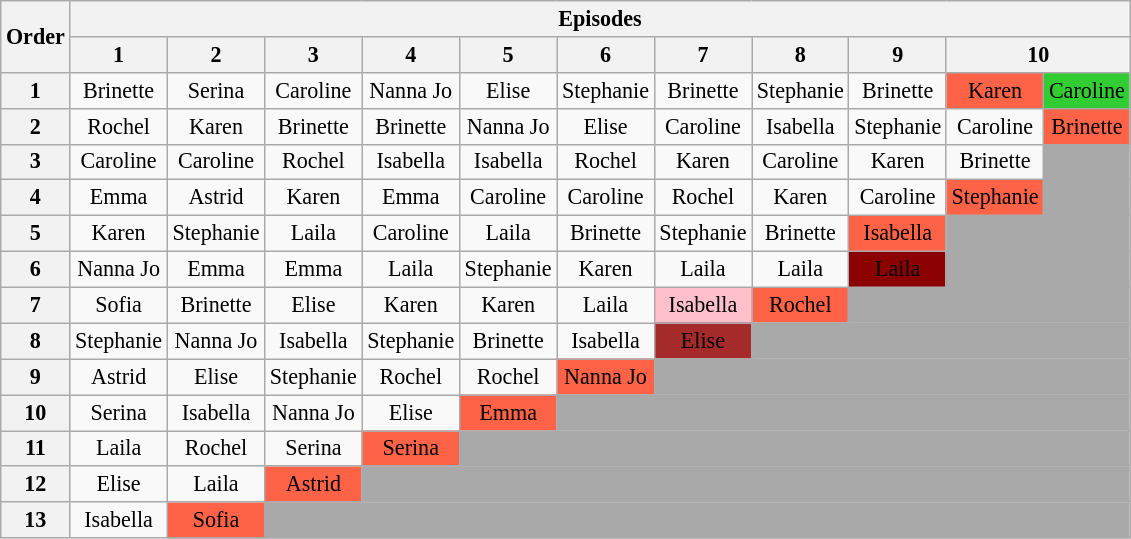<table class="wikitable" style="text-align:center; font-size:92%">
<tr>
<th rowspan=2>Order</th>
<th colspan=13>Episodes</th>
</tr>
<tr>
<th>1</th>
<th>2</th>
<th>3</th>
<th>4</th>
<th>5</th>
<th>6</th>
<th>7</th>
<th>8</th>
<th>9</th>
<th colspan=2>10</th>
</tr>
<tr>
<th>1</th>
<td>Brinette</td>
<td>Serina</td>
<td>Caroline</td>
<td>Nanna Jo</td>
<td>Elise</td>
<td>Stephanie</td>
<td>Brinette</td>
<td>Stephanie</td>
<td>Brinette</td>
<td style="background:tomato;">Karen</td>
<td style="background:limegreen;">Caroline</td>
</tr>
<tr>
<th>2</th>
<td>Rochel</td>
<td>Karen</td>
<td>Brinette</td>
<td>Brinette</td>
<td>Nanna Jo</td>
<td>Elise</td>
<td>Caroline</td>
<td>Isabella</td>
<td>Stephanie</td>
<td>Caroline</td>
<td style="background:tomato;">Brinette</td>
</tr>
<tr>
<th>3</th>
<td>Caroline</td>
<td>Caroline</td>
<td>Rochel</td>
<td>Isabella</td>
<td>Isabella</td>
<td>Rochel</td>
<td>Karen</td>
<td>Caroline</td>
<td>Karen</td>
<td>Brinette</td>
<td style="background:darkgray;"></td>
</tr>
<tr>
<th>4</th>
<td>Emma</td>
<td>Astrid</td>
<td>Karen</td>
<td>Emma</td>
<td>Caroline</td>
<td>Caroline</td>
<td>Rochel</td>
<td>Karen</td>
<td>Caroline</td>
<td style="background:tomato;">Stephanie</td>
<td style="background:darkgray;"></td>
</tr>
<tr>
<th>5</th>
<td>Karen</td>
<td>Stephanie</td>
<td>Laila</td>
<td>Caroline</td>
<td>Laila</td>
<td>Brinette</td>
<td>Stephanie</td>
<td>Brinette</td>
<td style="background:tomato;">Isabella</td>
<td style="background:darkgray;" colspan="2"></td>
</tr>
<tr>
<th>6</th>
<td>Nanna Jo</td>
<td>Emma</td>
<td>Emma</td>
<td>Laila</td>
<td>Stephanie</td>
<td>Karen</td>
<td>Laila</td>
<td>Laila</td>
<td style="background:darkred"><span>Laila</span></td>
<td style="background:darkgray;" colspan="4"></td>
</tr>
<tr>
<th>7</th>
<td>Sofia</td>
<td>Brinette</td>
<td>Elise</td>
<td>Karen</td>
<td>Karen</td>
<td>Laila</td>
<td style="background:pink;">Isabella</td>
<td style="background:tomato;">Rochel</td>
<td style="background:darkgray;" colspan="5"></td>
</tr>
<tr>
<th>8</th>
<td>Stephanie</td>
<td>Nanna Jo</td>
<td>Isabella</td>
<td>Stephanie</td>
<td>Brinette</td>
<td>Isabella</td>
<td style="background:brown"><span>Elise</span></td>
<td style="background:darkgray;" colspan="6"></td>
</tr>
<tr>
<th>9</th>
<td>Astrid</td>
<td>Elise</td>
<td>Stephanie</td>
<td>Rochel</td>
<td>Rochel</td>
<td style="background:tomato;">Nanna Jo</td>
<td style="background:darkgray;" colspan="7"></td>
</tr>
<tr>
<th>10</th>
<td>Serina</td>
<td>Isabella</td>
<td>Nanna Jo</td>
<td>Elise</td>
<td style="background:tomato;">Emma</td>
<td style="background:darkgray;" colspan="8"></td>
</tr>
<tr>
<th>11</th>
<td>Laila</td>
<td>Rochel</td>
<td>Serina</td>
<td style="background:tomato;">Serina</td>
<td style="background:darkgray;" colspan="9"></td>
</tr>
<tr>
<th>12</th>
<td>Elise</td>
<td>Laila</td>
<td style="background:tomato;">Astrid</td>
<td style="background:darkgray;" colspan="10"></td>
</tr>
<tr>
<th>13</th>
<td>Isabella</td>
<td style="background:tomato;">Sofia</td>
<td style="background:darkgray;" colspan="11"></td>
</tr>
</table>
